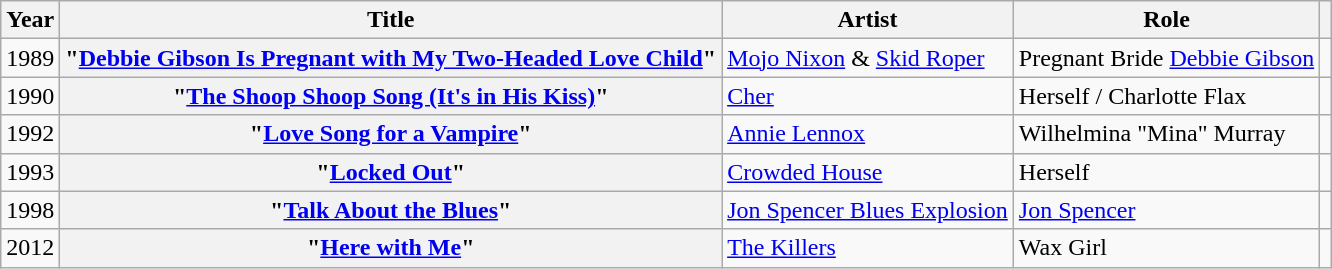<table class="wikitable plainrowheaders sortable" style="margin-right: 0;">
<tr>
<th scope="col">Year</th>
<th scope="col">Title</th>
<th scope="col">Artist</th>
<th scope="col">Role</th>
<th scope="col" class="unsortable"></th>
</tr>
<tr>
<td>1989</td>
<th scope="row">"<a href='#'>Debbie Gibson Is Pregnant with My Two-Headed Love Child</a>"</th>
<td><a href='#'>Mojo Nixon</a> & <a href='#'>Skid Roper</a></td>
<td>Pregnant Bride <a href='#'>Debbie Gibson</a></td>
<td style="text-align: center;"></td>
</tr>
<tr>
<td>1990</td>
<th scope="row">"<a href='#'>The Shoop Shoop Song (It's in His Kiss)</a>"</th>
<td><a href='#'>Cher</a></td>
<td>Herself / Charlotte Flax</td>
<td style="text-align: center;"></td>
</tr>
<tr>
<td>1992</td>
<th scope="row">"<a href='#'>Love Song for a Vampire</a>"</th>
<td><a href='#'>Annie Lennox</a></td>
<td>Wilhelmina "Mina" Murray</td>
<td style="text-align: center;"></td>
</tr>
<tr>
<td>1993</td>
<th scope="row">"<a href='#'>Locked Out</a>"</th>
<td><a href='#'>Crowded House</a></td>
<td>Herself</td>
<td style="text-align: center;"></td>
</tr>
<tr>
<td>1998</td>
<th scope="row">"<a href='#'>Talk About the Blues</a>"</th>
<td><a href='#'>Jon Spencer Blues Explosion</a></td>
<td><a href='#'>Jon Spencer</a></td>
<td style="text-align: center;"></td>
</tr>
<tr>
<td>2012</td>
<th scope="row">"<a href='#'>Here with Me</a>"</th>
<td><a href='#'>The Killers</a></td>
<td>Wax Girl</td>
<td style="text-align: center;"></td>
</tr>
</table>
